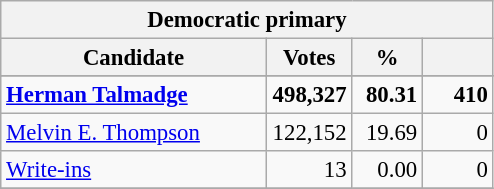<table class="wikitable" style="font-size: 95%;">
<tr>
<th colspan="4">Democratic primary</th>
</tr>
<tr>
<th colspan="1" style="width: 170px">Candidate</th>
<th style="width: 50px">Votes</th>
<th style="width: 40px">%</th>
<th style="width: 40px"></th>
</tr>
<tr>
</tr>
<tr>
<td><strong><a href='#'>Herman Talmadge</a></strong></td>
<td align="right"><strong>498,327</strong></td>
<td align="right"><strong>80.31</strong></td>
<td align="right"><strong>410</strong></td>
</tr>
<tr>
<td><a href='#'>Melvin E. Thompson</a></td>
<td align="right">122,152</td>
<td align="right">19.69</td>
<td align="right">0</td>
</tr>
<tr>
<td><a href='#'>Write-ins</a></td>
<td align="right">13</td>
<td align="right">0.00</td>
<td align="right">0</td>
</tr>
<tr>
</tr>
</table>
